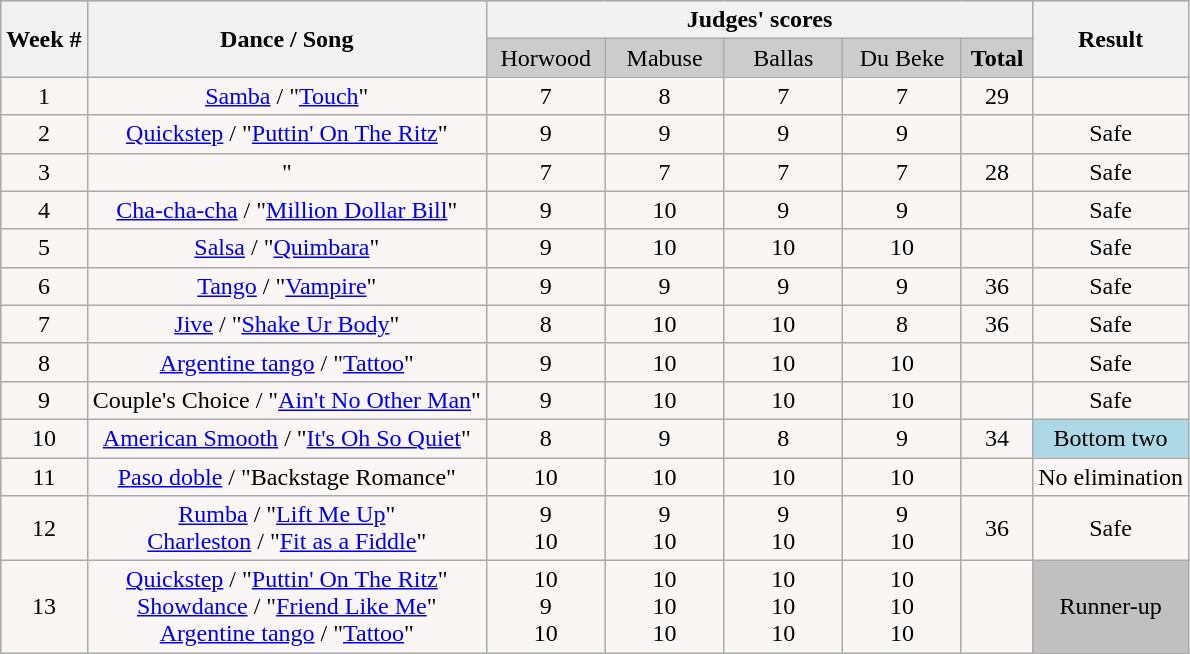<table class="wikitable collapsible collapsed">
<tr style="text-align:center; background:#ccc;">
<th rowspan=2>Week #</th>
<th rowspan=2>Dance / Song</th>
<th colspan=5>Judges' scores</th>
<th rowspan=2>Result</th>
</tr>
<tr style="text-align:center; background:#ccc;"|>
<td style="width:10%;">Horwood</td>
<td style="width:10%;">Mabuse</td>
<td style="width:10%;">Ballas</td>
<td style="width:10%;">Du Beke</td>
<td style="width:6%;"><strong>Total</strong></td>
</tr>
<tr style="text-align: center; background:#faf6f6;">
<td>1</td>
<td><a href='#'>Samba</a> / "<a href='#'>Touch</a>"</td>
<td>7</td>
<td>8</td>
<td>7</td>
<td>7</td>
<td>29</td>
<td></td>
</tr>
<tr style="text-align: center; background:#faf6f6;">
<td>2</td>
<td><a href='#'>Quickstep</a> / "<a href='#'>Puttin' On The Ritz</a>"</td>
<td>9</td>
<td>9</td>
<td>9</td>
<td>9</td>
<td></td>
<td>Safe</td>
</tr>
<tr style="text-align: center; background:#faf6f6;">
<td>3</td>
<td>"</td>
<td>7</td>
<td>7</td>
<td>7</td>
<td>7</td>
<td>28</td>
<td>Safe</td>
</tr>
<tr style="text-align: center; background:#faf6f6;">
<td>4</td>
<td><a href='#'>Cha-cha-cha</a> / "<a href='#'>Million Dollar Bill</a>"</td>
<td>9</td>
<td>10</td>
<td>9</td>
<td>9</td>
<td></td>
<td>Safe</td>
</tr>
<tr style="text-align: center; background:#faf6f6;">
<td>5</td>
<td><a href='#'>Salsa</a> / "<a href='#'>Quimbara</a>"</td>
<td>9</td>
<td>10</td>
<td>10</td>
<td>10</td>
<td></td>
<td>Safe</td>
</tr>
<tr style="text-align: center; background:#faf6f6;">
<td>6</td>
<td><a href='#'>Tango</a> / "<a href='#'>Vampire</a>"</td>
<td>9</td>
<td>9</td>
<td>9</td>
<td>9</td>
<td>36</td>
<td>Safe</td>
</tr>
<tr style="text-align: center; background:#faf6f6;">
<td>7</td>
<td><a href='#'>Jive</a> / "<a href='#'>Shake Ur Body</a>"</td>
<td>8</td>
<td>10</td>
<td>10</td>
<td>8</td>
<td>36</td>
<td>Safe</td>
</tr>
<tr style="text-align: center; background:#faf6f6;">
<td>8</td>
<td><a href='#'>Argentine tango</a> / "<a href='#'>Tattoo</a>"</td>
<td>9</td>
<td>10</td>
<td>10</td>
<td>10</td>
<td></td>
<td>Safe</td>
</tr>
<tr style="text-align: center; background:#faf6f6;">
<td>9</td>
<td>Couple's Choice / "<a href='#'>Ain't No Other Man</a>"</td>
<td>9</td>
<td>10</td>
<td>10</td>
<td>10</td>
<td></td>
<td>Safe</td>
</tr>
<tr style="text-align: center; background:#faf6f6;">
<td>10</td>
<td><a href='#'>American Smooth</a> / "<a href='#'>It's Oh So Quiet</a>"</td>
<td>8</td>
<td>9</td>
<td>8</td>
<td>9</td>
<td>34</td>
<td bgcolor=lightblue>Bottom two</td>
</tr>
<tr style="text-align: center; background:#faf6f6;">
<td>11</td>
<td><a href='#'>Paso doble</a> / "Backstage Romance"</td>
<td>10</td>
<td>10</td>
<td>10</td>
<td>10</td>
<td></td>
<td>No elimination</td>
</tr>
<tr style ="text-align: center; background: #faf6f6;">
<td>12</td>
<td><a href='#'>Rumba</a> / "<a href='#'>Lift Me Up</a>"<br><a href='#'>Charleston</a> / "<a href='#'>Fit as a Fiddle</a>"</td>
<td>9<br>10</td>
<td>9<br>10</td>
<td>9<br>10</td>
<td>9<br>10</td>
<td>36<br></td>
<td>Safe</td>
</tr>
<tr style ="text-align: center; background: #faf6f6;">
<td>13</td>
<td><a href='#'>Quickstep</a> / "<a href='#'>Puttin' On The Ritz</a>"<br><a href='#'>Showdance</a> / "<a href='#'>Friend Like Me</a>"<br><a href='#'>Argentine tango</a> / "<a href='#'>Tattoo</a>"</td>
<td>10<br>9<br>10</td>
<td>10<br>10<br>10</td>
<td>10<br>10<br>10</td>
<td>10<br>10<br>10</td>
<td><br><br></td>
<td bgcolor=silver>Runner-up</td>
</tr>
</table>
